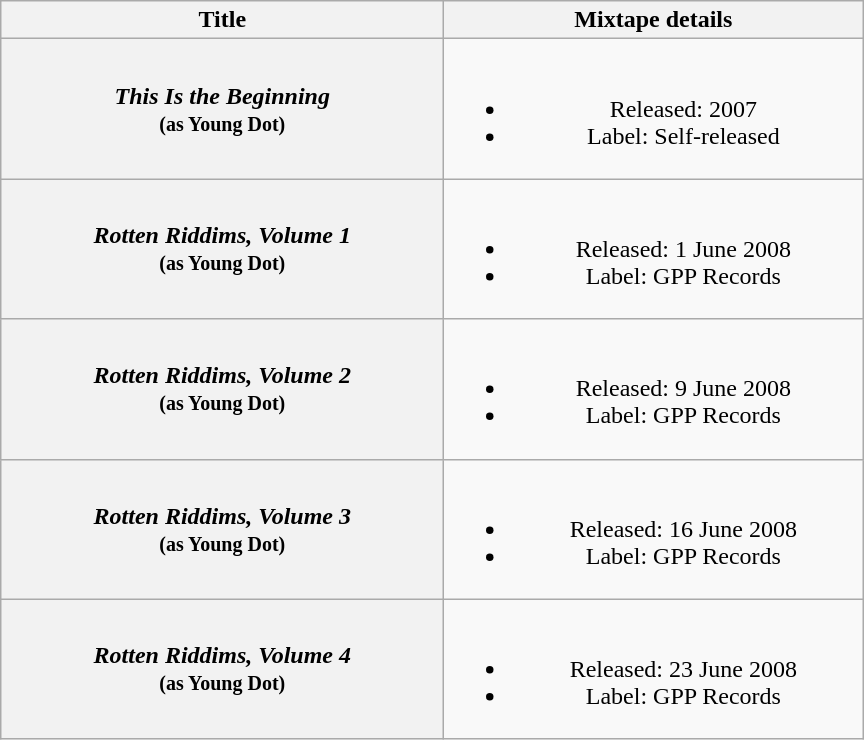<table class="wikitable" style="text-align:center;">
<tr>
<th scope="col" style="width:18em;">Title</th>
<th scope="col" style="width:17em;">Mixtape details</th>
</tr>
<tr>
<th scope="row"><strong><em>This Is the Beginning</em></strong><br><small>(as Young Dot)</small></th>
<td><br><ul><li>Released: 2007</li><li>Label: Self-released</li></ul></td>
</tr>
<tr>
<th scope="row"><strong><em>Rotten Riddims, Volume 1</em></strong><br><small>(as Young Dot)</small></th>
<td><br><ul><li>Released: 1 June 2008</li><li>Label: GPP Records</li></ul></td>
</tr>
<tr>
<th scope="row"><strong><em>Rotten Riddims, Volume 2</em></strong><br><small>(as Young Dot)</small></th>
<td><br><ul><li>Released: 9 June 2008</li><li>Label: GPP Records</li></ul></td>
</tr>
<tr>
<th scope="row"><strong><em>Rotten Riddims, Volume 3</em></strong><br><small>(as Young Dot)</small></th>
<td><br><ul><li>Released: 16 June 2008</li><li>Label: GPP Records</li></ul></td>
</tr>
<tr>
<th scope="row"><strong><em>Rotten Riddims, Volume 4</em></strong><br><small>(as Young Dot)</small></th>
<td><br><ul><li>Released: 23 June 2008</li><li>Label: GPP Records</li></ul></td>
</tr>
</table>
